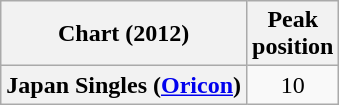<table class="wikitable plainrowheaders" style="text-align:center">
<tr>
<th>Chart (2012)</th>
<th>Peak<br>position</th>
</tr>
<tr>
<th scope="row">Japan Singles (<a href='#'>Oricon</a>)</th>
<td>10</td>
</tr>
</table>
